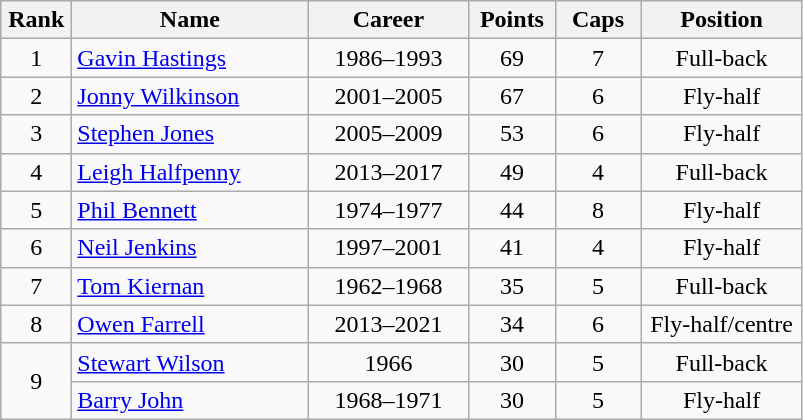<table class="wikitable sortable" style="text-align:center">
<tr>
<th width=40px>Rank</th>
<th width=150px">Name</th>
<th width=100px">Career</th>
<th width=50px>Points</th>
<th width=50px>Caps</th>
<th width=100px>Position</th>
</tr>
<tr>
<td>1</td>
<td align="left"> <a href='#'>Gavin Hastings</a></td>
<td>1986–1993</td>
<td>69</td>
<td>7</td>
<td>Full-back</td>
</tr>
<tr>
<td>2</td>
<td align="left"> <a href='#'>Jonny Wilkinson</a></td>
<td>2001–2005</td>
<td>67</td>
<td>6</td>
<td>Fly-half</td>
</tr>
<tr>
<td>3</td>
<td align="left"> <a href='#'>Stephen Jones</a></td>
<td>2005–2009</td>
<td>53</td>
<td>6</td>
<td>Fly-half</td>
</tr>
<tr>
<td>4</td>
<td align="left"><strong></strong> <a href='#'>Leigh Halfpenny</a></td>
<td>2013–2017</td>
<td>49</td>
<td>4</td>
<td>Full-back</td>
</tr>
<tr>
<td>5</td>
<td align="left"> <a href='#'>Phil Bennett</a></td>
<td>1974–1977</td>
<td>44</td>
<td>8</td>
<td>Fly-half</td>
</tr>
<tr>
<td>6</td>
<td align="left"> <a href='#'>Neil Jenkins</a></td>
<td>1997–2001</td>
<td>41</td>
<td>4</td>
<td>Fly-half</td>
</tr>
<tr>
<td>7</td>
<td align="left"> <a href='#'>Tom Kiernan</a></td>
<td>1962–1968</td>
<td>35</td>
<td>5</td>
<td>Full-back</td>
</tr>
<tr>
<td>8</td>
<td align="left"> <a href='#'>Owen Farrell</a></td>
<td>2013–2021</td>
<td>34</td>
<td>6</td>
<td>Fly-half/centre</td>
</tr>
<tr>
<td rowspan="2">9</td>
<td align="left"> <a href='#'>Stewart Wilson</a></td>
<td>1966</td>
<td>30</td>
<td>5</td>
<td>Full-back</td>
</tr>
<tr>
<td align="left"> <a href='#'>Barry John</a></td>
<td>1968–1971</td>
<td>30</td>
<td>5</td>
<td>Fly-half</td>
</tr>
</table>
